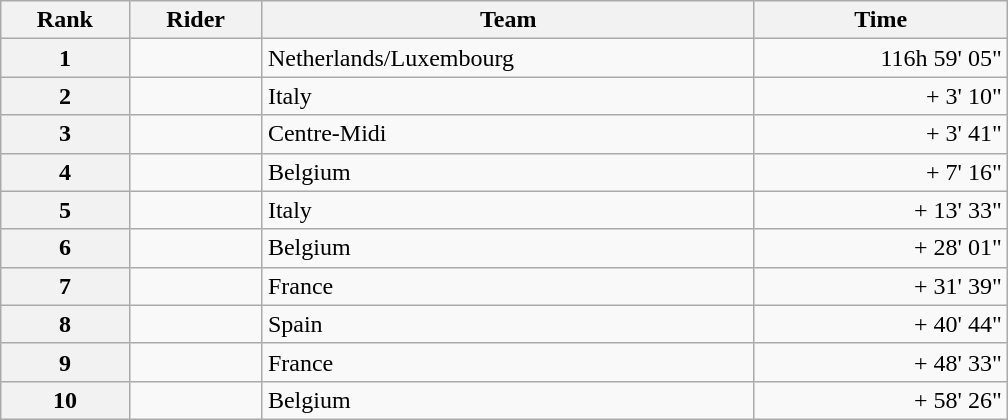<table class="wikitable" style="width:42em;margin-bottom:0;">
<tr>
<th scope="col">Rank</th>
<th scope="col">Rider</th>
<th scope="col">Team</th>
<th scope="col">Time</th>
</tr>
<tr>
<th scope="row">1</th>
<td></td>
<td>Netherlands/Luxembourg</td>
<td style="text-align:right;">116h 59' 05"</td>
</tr>
<tr>
<th scope="row">2</th>
<td></td>
<td>Italy</td>
<td style="text-align:right;">+ 3' 10"</td>
</tr>
<tr>
<th scope="row">3</th>
<td></td>
<td>Centre-Midi</td>
<td style="text-align:right;">+ 3' 41"</td>
</tr>
<tr>
<th scope="row">4</th>
<td></td>
<td>Belgium</td>
<td style="text-align:right;">+ 7' 16"</td>
</tr>
<tr>
<th scope="row">5</th>
<td></td>
<td>Italy</td>
<td style="text-align:right;">+ 13' 33"</td>
</tr>
<tr>
<th scope="row">6</th>
<td></td>
<td>Belgium</td>
<td style="text-align:right;">+ 28' 01"</td>
</tr>
<tr>
<th scope="row">7</th>
<td></td>
<td>France</td>
<td style="text-align:right;">+ 31' 39"</td>
</tr>
<tr>
<th scope="row">8</th>
<td></td>
<td>Spain</td>
<td style="text-align:right;">+ 40' 44"</td>
</tr>
<tr>
<th scope="row">9</th>
<td></td>
<td>France</td>
<td style="text-align:right;">+ 48' 33"</td>
</tr>
<tr>
<th scope="row">10</th>
<td></td>
<td>Belgium</td>
<td style="text-align:right;">+ 58' 26"</td>
</tr>
</table>
